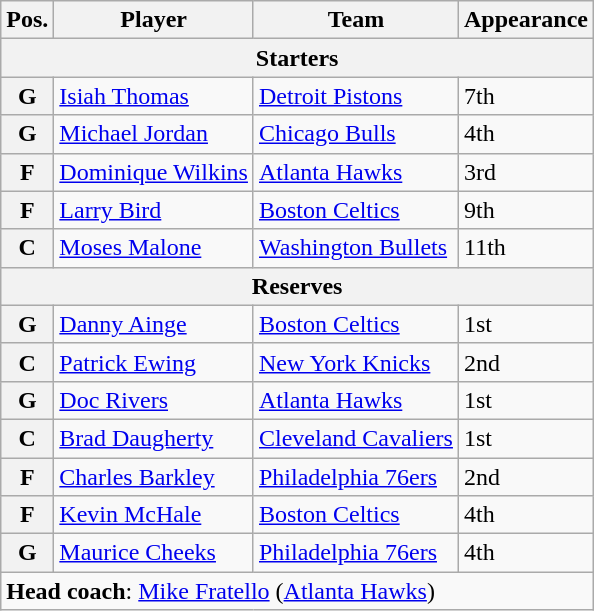<table class="wikitable">
<tr>
<th>Pos.</th>
<th>Player</th>
<th>Team</th>
<th>Appearance</th>
</tr>
<tr>
<th colspan="4">Starters</th>
</tr>
<tr>
<th>G</th>
<td><a href='#'>Isiah Thomas</a></td>
<td><a href='#'>Detroit Pistons</a></td>
<td>7th</td>
</tr>
<tr>
<th>G</th>
<td><a href='#'>Michael Jordan</a></td>
<td><a href='#'>Chicago Bulls</a></td>
<td>4th</td>
</tr>
<tr>
<th>F</th>
<td><a href='#'>Dominique Wilkins</a></td>
<td><a href='#'>Atlanta Hawks</a></td>
<td>3rd</td>
</tr>
<tr>
<th>F</th>
<td><a href='#'>Larry Bird</a></td>
<td><a href='#'>Boston Celtics</a></td>
<td>9th</td>
</tr>
<tr>
<th>C</th>
<td><a href='#'>Moses Malone</a></td>
<td><a href='#'>Washington Bullets</a></td>
<td>11th</td>
</tr>
<tr>
<th colspan="4">Reserves</th>
</tr>
<tr>
<th>G</th>
<td><a href='#'>Danny Ainge</a></td>
<td><a href='#'>Boston Celtics</a></td>
<td>1st</td>
</tr>
<tr>
<th>C</th>
<td><a href='#'>Patrick Ewing</a></td>
<td><a href='#'>New York Knicks</a></td>
<td>2nd</td>
</tr>
<tr>
<th>G</th>
<td><a href='#'>Doc Rivers</a></td>
<td><a href='#'>Atlanta Hawks</a></td>
<td>1st</td>
</tr>
<tr>
<th>C</th>
<td><a href='#'>Brad Daugherty</a></td>
<td><a href='#'>Cleveland Cavaliers</a></td>
<td>1st</td>
</tr>
<tr>
<th>F</th>
<td><a href='#'>Charles Barkley</a></td>
<td><a href='#'>Philadelphia 76ers</a></td>
<td>2nd</td>
</tr>
<tr>
<th>F</th>
<td><a href='#'>Kevin McHale</a></td>
<td><a href='#'>Boston Celtics</a></td>
<td>4th</td>
</tr>
<tr>
<th>G</th>
<td><a href='#'>Maurice Cheeks</a></td>
<td><a href='#'>Philadelphia 76ers</a></td>
<td>4th</td>
</tr>
<tr>
<td colspan="4"><strong>Head coach</strong>: <a href='#'>Mike Fratello</a> (<a href='#'>Atlanta Hawks</a>)</td>
</tr>
</table>
